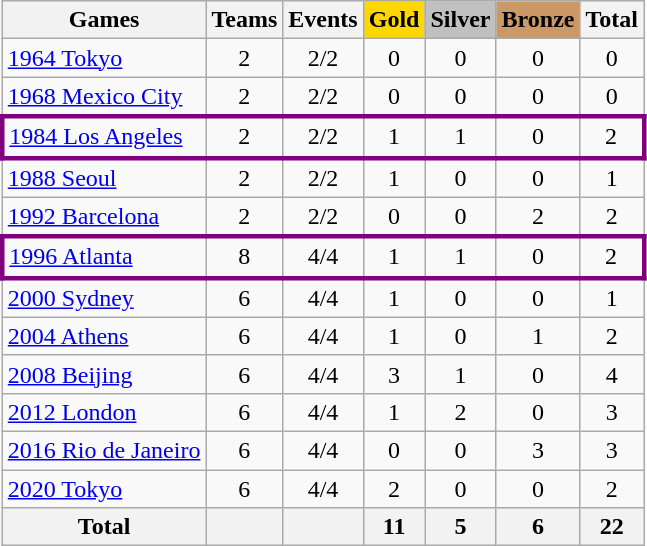<table class="wikitable sortable" style="text-align:center">
<tr>
<th>Games</th>
<th>Teams</th>
<th>Events</th>
<th style="background:gold;">Gold</th>
<th style="background:silver;">Silver</th>
<th style="background:#c96;">Bronze</th>
<th>Total</th>
</tr>
<tr>
<td align=left><a href='#'>1964 Tokyo</a></td>
<td>2</td>
<td>2/2</td>
<td>0</td>
<td>0</td>
<td>0</td>
<td>0</td>
</tr>
<tr>
<td align=left><a href='#'>1968 Mexico City</a></td>
<td>2</td>
<td>2/2</td>
<td>0</td>
<td>0</td>
<td>0</td>
<td>0</td>
</tr>
<tr align=center style="border: 3px solid purple">
<td align=left><a href='#'>1984 Los Angeles</a></td>
<td>2</td>
<td>2/2</td>
<td>1</td>
<td>1</td>
<td>0</td>
<td>2</td>
</tr>
<tr>
<td align=left><a href='#'>1988 Seoul</a></td>
<td>2</td>
<td>2/2</td>
<td>1</td>
<td>0</td>
<td>0</td>
<td>1</td>
</tr>
<tr>
<td align=left><a href='#'>1992 Barcelona</a></td>
<td>2</td>
<td>2/2</td>
<td>0</td>
<td>0</td>
<td>2</td>
<td>2</td>
</tr>
<tr align=center style="border: 3px solid purple">
<td align=left><a href='#'>1996 Atlanta</a></td>
<td>8</td>
<td>4/4</td>
<td>1</td>
<td>1</td>
<td>0</td>
<td>2</td>
</tr>
<tr>
<td align=left><a href='#'>2000 Sydney</a></td>
<td>6</td>
<td>4/4</td>
<td>1</td>
<td>0</td>
<td>0</td>
<td>1</td>
</tr>
<tr>
<td align=left><a href='#'>2004 Athens</a></td>
<td>6</td>
<td>4/4</td>
<td>1</td>
<td>0</td>
<td>1</td>
<td>2</td>
</tr>
<tr>
<td align=left><a href='#'>2008 Beijing</a></td>
<td>6</td>
<td>4/4</td>
<td>3</td>
<td>1</td>
<td>0</td>
<td>4</td>
</tr>
<tr>
<td align=left><a href='#'>2012 London</a></td>
<td>6</td>
<td>4/4</td>
<td>1</td>
<td>2</td>
<td>0</td>
<td>3</td>
</tr>
<tr>
<td align=left><a href='#'>2016 Rio de Janeiro</a></td>
<td>6</td>
<td>4/4</td>
<td>0</td>
<td>0</td>
<td>3</td>
<td>3</td>
</tr>
<tr>
<td align=left><a href='#'>2020 Tokyo</a></td>
<td>6</td>
<td>4/4</td>
<td>2</td>
<td>0</td>
<td>0</td>
<td>2</td>
</tr>
<tr>
<th>Total</th>
<th></th>
<th></th>
<th>11</th>
<th>5</th>
<th>6</th>
<th>22</th>
</tr>
</table>
